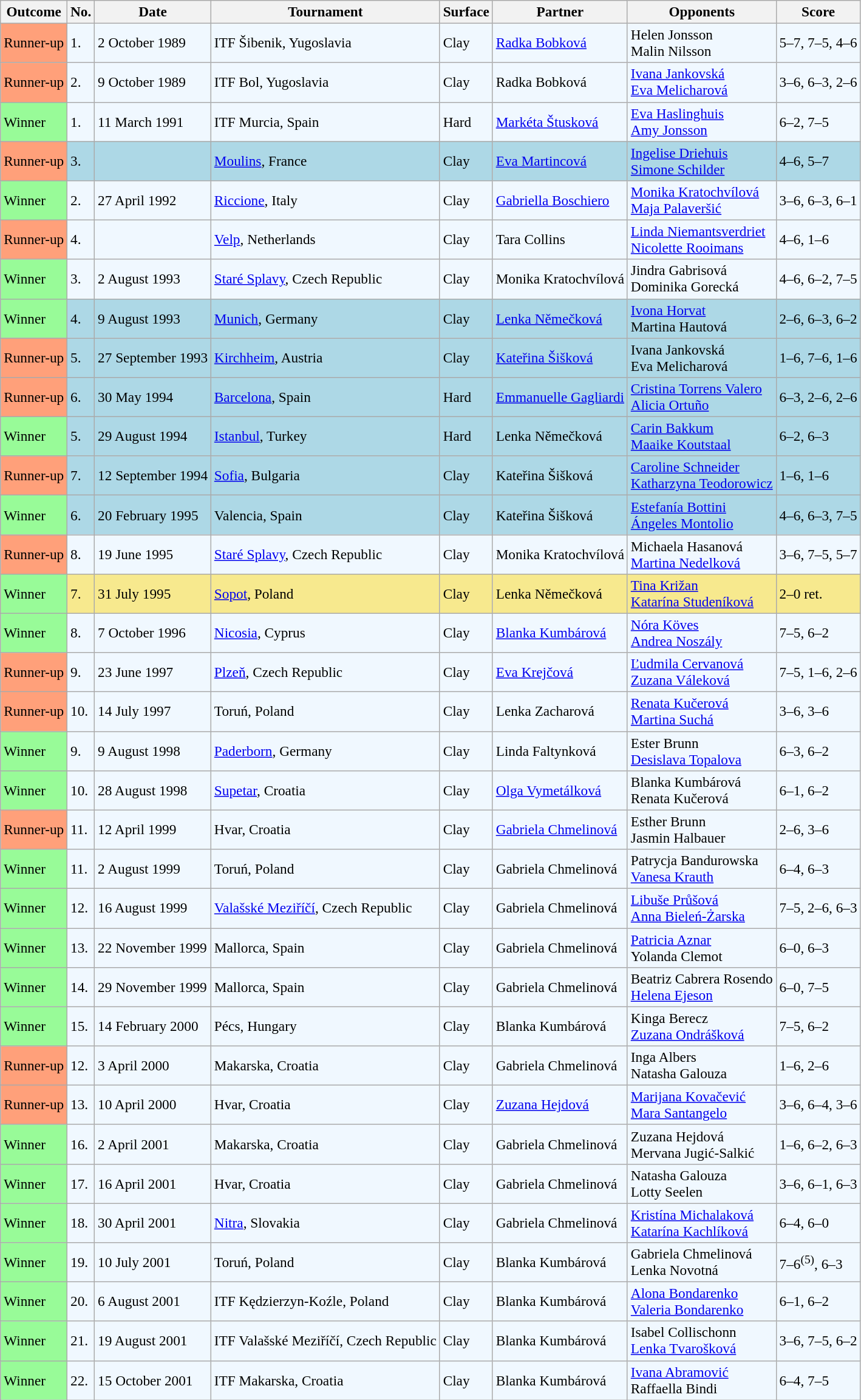<table class="wikitable" style="font-size:97%">
<tr>
<th>Outcome</th>
<th>No.</th>
<th>Date</th>
<th>Tournament</th>
<th>Surface</th>
<th>Partner</th>
<th>Opponents</th>
<th>Score</th>
</tr>
<tr style="background:#f0f8ff;">
<td style="background:#ffa07a;">Runner-up</td>
<td>1.</td>
<td>2 October 1989</td>
<td>ITF Šibenik, Yugoslavia</td>
<td>Clay</td>
<td> <a href='#'>Radka Bobková</a></td>
<td> Helen Jonsson <br>  Malin Nilsson</td>
<td>5–7, 7–5, 4–6</td>
</tr>
<tr style="background:#f0f8ff;">
<td style="background:#ffa07a;">Runner-up</td>
<td>2.</td>
<td>9 October 1989</td>
<td>ITF Bol, Yugoslavia</td>
<td>Clay</td>
<td> Radka Bobková</td>
<td> <a href='#'>Ivana Jankovská</a> <br>  <a href='#'>Eva Melicharová</a></td>
<td>3–6, 6–3, 2–6</td>
</tr>
<tr style="background:#f0f8ff;">
<td bgcolor="#98FB98">Winner</td>
<td>1.</td>
<td>11 March 1991</td>
<td>ITF Murcia, Spain</td>
<td>Hard</td>
<td> <a href='#'>Markéta Štusková</a></td>
<td> <a href='#'>Eva Haslinghuis</a> <br>  <a href='#'>Amy Jonsson</a></td>
<td>6–2, 7–5</td>
</tr>
<tr style="background:lightblue;">
<td bgcolor="FFA07A">Runner-up</td>
<td>3.</td>
<td></td>
<td><a href='#'>Moulins</a>, France</td>
<td>Clay</td>
<td> <a href='#'>Eva Martincová</a></td>
<td> <a href='#'>Ingelise Driehuis</a> <br>  <a href='#'>Simone Schilder</a></td>
<td>4–6, 5–7</td>
</tr>
<tr style="background:#f0f8ff;">
<td bgcolor="#98FB98">Winner</td>
<td>2.</td>
<td>27 April 1992</td>
<td><a href='#'>Riccione</a>, Italy</td>
<td>Clay</td>
<td> <a href='#'>Gabriella Boschiero</a></td>
<td> <a href='#'>Monika Kratochvílová</a> <br>  <a href='#'>Maja Palaveršić</a></td>
<td>3–6, 6–3, 6–1</td>
</tr>
<tr style="background:#f0f8ff;">
<td bgcolor="FFA07A">Runner-up</td>
<td>4.</td>
<td></td>
<td><a href='#'>Velp</a>, Netherlands</td>
<td>Clay</td>
<td> Tara Collins</td>
<td> <a href='#'>Linda Niemantsverdriet</a> <br>  <a href='#'>Nicolette Rooimans</a></td>
<td>4–6, 1–6</td>
</tr>
<tr style="background:#f0f8ff;">
<td bgcolor="#98FB98">Winner</td>
<td>3.</td>
<td>2 August 1993</td>
<td><a href='#'>Staré Splavy</a>, Czech Republic</td>
<td>Clay</td>
<td> Monika Kratochvílová</td>
<td> Jindra Gabrisová <br>  Dominika Gorecká</td>
<td>4–6, 6–2, 7–5</td>
</tr>
<tr style="background:lightblue;">
<td bgcolor="#98FB98">Winner</td>
<td>4.</td>
<td>9 August 1993</td>
<td><a href='#'>Munich</a>, Germany</td>
<td>Clay</td>
<td> <a href='#'>Lenka Němečková</a></td>
<td> <a href='#'>Ivona Horvat</a> <br>  Martina Hautová</td>
<td>2–6, 6–3, 6–2</td>
</tr>
<tr style="background:lightblue;">
<td bgcolor="FFA07A">Runner-up</td>
<td>5.</td>
<td>27 September 1993</td>
<td><a href='#'>Kirchheim</a>, Austria</td>
<td>Clay</td>
<td> <a href='#'>Kateřina Šišková</a></td>
<td> Ivana Jankovská <br>  Eva Melicharová</td>
<td>1–6, 7–6, 1–6</td>
</tr>
<tr style="background:lightblue;">
<td bgcolor=FFA07A>Runner-up</td>
<td>6.</td>
<td>30 May 1994</td>
<td><a href='#'>Barcelona</a>, Spain</td>
<td>Hard</td>
<td> <a href='#'>Emmanuelle Gagliardi</a></td>
<td> <a href='#'>Cristina Torrens Valero</a> <br>  <a href='#'>Alicia Ortuño</a></td>
<td>6–3, 2–6, 2–6</td>
</tr>
<tr style="background:lightblue;">
<td bgcolor="#98FB98">Winner</td>
<td>5.</td>
<td>29 August 1994</td>
<td><a href='#'>Istanbul</a>, Turkey</td>
<td>Hard</td>
<td> Lenka Němečková</td>
<td> <a href='#'>Carin Bakkum</a> <br>  <a href='#'>Maaike Koutstaal</a></td>
<td>6–2, 6–3</td>
</tr>
<tr style="background:lightblue;">
<td bgcolor="FFA07A">Runner-up</td>
<td>7.</td>
<td>12 September 1994</td>
<td><a href='#'>Sofia</a>, Bulgaria</td>
<td>Clay</td>
<td> Kateřina Šišková</td>
<td> <a href='#'>Caroline Schneider</a> <br>  <a href='#'>Katharzyna Teodorowicz</a></td>
<td>1–6, 1–6</td>
</tr>
<tr style="background:lightblue;">
<td style="background:#98fb98;">Winner</td>
<td>6.</td>
<td>20 February 1995</td>
<td>Valencia, Spain</td>
<td>Clay</td>
<td> Kateřina Šišková</td>
<td> <a href='#'>Estefanía Bottini</a> <br>  <a href='#'>Ángeles Montolio</a></td>
<td>4–6, 6–3, 7–5</td>
</tr>
<tr style="background:#f0f8ff;">
<td bgcolor="FFA07A">Runner-up</td>
<td>8.</td>
<td>19 June 1995</td>
<td><a href='#'>Staré Splavy</a>, Czech Republic</td>
<td>Clay</td>
<td> Monika Kratochvílová</td>
<td> Michaela Hasanová <br>  <a href='#'>Martina Nedelková</a></td>
<td>3–6, 7–5, 5–7</td>
</tr>
<tr style="background:#f7e98e;">
<td style="background:#98fb98;">Winner</td>
<td>7.</td>
<td>31 July 1995</td>
<td><a href='#'>Sopot</a>, Poland</td>
<td>Clay</td>
<td> Lenka Němečková</td>
<td> <a href='#'>Tina Križan</a> <br>  <a href='#'>Katarína Studeníková</a></td>
<td>2–0 ret.</td>
</tr>
<tr style="background:#f0f8ff;">
<td style="background:#98fb98;">Winner</td>
<td>8.</td>
<td>7 October 1996</td>
<td><a href='#'>Nicosia</a>, Cyprus</td>
<td>Clay</td>
<td> <a href='#'>Blanka Kumbárová</a></td>
<td> <a href='#'>Nóra Köves</a> <br>  <a href='#'>Andrea Noszály</a></td>
<td>7–5, 6–2</td>
</tr>
<tr style="background:#f0f8ff;">
<td style="background:#ffa07a;">Runner-up</td>
<td>9.</td>
<td>23 June 1997</td>
<td><a href='#'>Plzeň</a>, Czech Republic</td>
<td>Clay</td>
<td> <a href='#'>Eva Krejčová</a></td>
<td> <a href='#'>Ľudmila Cervanová</a> <br>  <a href='#'>Zuzana Váleková</a></td>
<td>7–5, 1–6, 2–6</td>
</tr>
<tr style="background:#f0f8ff;">
<td style="background:#ffa07a;">Runner-up</td>
<td>10.</td>
<td>14 July 1997</td>
<td>Toruń, Poland</td>
<td>Clay</td>
<td> Lenka Zacharová</td>
<td> <a href='#'>Renata Kučerová</a> <br>  <a href='#'>Martina Suchá</a></td>
<td>3–6, 3–6</td>
</tr>
<tr style="background:#f0f8ff;">
<td bgcolor="98FB98">Winner</td>
<td>9.</td>
<td>9 August 1998</td>
<td><a href='#'>Paderborn</a>, Germany</td>
<td>Clay</td>
<td> Linda Faltynková</td>
<td> Ester Brunn <br>  <a href='#'>Desislava Topalova</a></td>
<td>6–3, 6–2</td>
</tr>
<tr style="background:#f0f8ff;">
<td bgcolor="98FB98">Winner</td>
<td>10.</td>
<td>28 August 1998</td>
<td><a href='#'>Supetar</a>, Croatia</td>
<td>Clay</td>
<td> <a href='#'>Olga Vymetálková</a></td>
<td> Blanka Kumbárová <br>  Renata Kučerová</td>
<td>6–1, 6–2</td>
</tr>
<tr style="background:#f0f8ff;">
<td style="background:#ffa07a;">Runner-up</td>
<td>11.</td>
<td>12 April 1999</td>
<td>Hvar, Croatia</td>
<td>Clay</td>
<td> <a href='#'>Gabriela Chmelinová</a></td>
<td> Esther Brunn <br>  Jasmin Halbauer</td>
<td>2–6, 3–6</td>
</tr>
<tr style="background:#f0f8ff;">
<td style="background:#98fb98;">Winner</td>
<td>11.</td>
<td>2 August 1999</td>
<td>Toruń, Poland</td>
<td>Clay</td>
<td> Gabriela Chmelinová</td>
<td> Patrycja Bandurowska <br>  <a href='#'>Vanesa Krauth</a></td>
<td>6–4, 6–3</td>
</tr>
<tr style="background:#f0f8ff;">
<td style="background:#98fb98;">Winner</td>
<td>12.</td>
<td>16 August 1999</td>
<td><a href='#'>Valašské Meziříčí</a>, Czech Republic</td>
<td>Clay</td>
<td> Gabriela Chmelinová</td>
<td> <a href='#'>Libuše Průšová</a> <br>  <a href='#'>Anna Bieleń-Żarska</a></td>
<td>7–5, 2–6, 6–3</td>
</tr>
<tr style="background:#f0f8ff;">
<td bgcolor=98FB98>Winner</td>
<td>13.</td>
<td>22 November 1999</td>
<td>Mallorca, Spain</td>
<td>Clay</td>
<td> Gabriela Chmelinová</td>
<td> <a href='#'>Patricia Aznar</a> <br>  Yolanda Clemot</td>
<td>6–0, 6–3</td>
</tr>
<tr style="background:#f0f8ff;">
<td bgcolor=98FB98>Winner</td>
<td>14.</td>
<td>29 November 1999</td>
<td>Mallorca, Spain</td>
<td>Clay</td>
<td> Gabriela Chmelinová</td>
<td> Beatriz Cabrera Rosendo <br>  <a href='#'>Helena Ejeson</a></td>
<td>6–0, 7–5</td>
</tr>
<tr style="background:#f0f8ff;">
<td style="background:#98fb98;">Winner</td>
<td>15.</td>
<td>14 February 2000</td>
<td>Pécs, Hungary</td>
<td>Clay</td>
<td> Blanka Kumbárová</td>
<td> Kinga Berecz <br>  <a href='#'>Zuzana Ondrášková</a></td>
<td>7–5, 6–2</td>
</tr>
<tr style="background:#f0f8ff;">
<td style="background:#ffa07a;">Runner-up</td>
<td>12.</td>
<td>3 April 2000</td>
<td>Makarska, Croatia</td>
<td>Clay</td>
<td> Gabriela Chmelinová</td>
<td> Inga Albers <br>  Natasha Galouza</td>
<td>1–6, 2–6</td>
</tr>
<tr style="background:#f0f8ff;">
<td style="background:#ffa07a;">Runner-up</td>
<td>13.</td>
<td>10 April 2000</td>
<td>Hvar, Croatia</td>
<td>Clay</td>
<td> <a href='#'>Zuzana Hejdová</a></td>
<td> <a href='#'>Marijana Kovačević</a> <br>  <a href='#'>Mara Santangelo</a></td>
<td>3–6, 6–4, 3–6</td>
</tr>
<tr style="background:#f0f8ff;">
<td bgcolor=98FB98>Winner</td>
<td>16.</td>
<td>2 April 2001</td>
<td>Makarska, Croatia</td>
<td>Clay</td>
<td> Gabriela Chmelinová</td>
<td> Zuzana Hejdová <br>  Mervana Jugić-Salkić</td>
<td>1–6, 6–2, 6–3</td>
</tr>
<tr style="background:#f0f8ff;">
<td bgcolor=98FB98>Winner</td>
<td>17.</td>
<td>16 April 2001</td>
<td>Hvar, Croatia</td>
<td>Clay</td>
<td> Gabriela Chmelinová</td>
<td> Natasha Galouza <br>  Lotty Seelen</td>
<td>3–6, 6–1, 6–3</td>
</tr>
<tr style="background:#f0f8ff;">
<td bgcolor=98FB98>Winner</td>
<td>18.</td>
<td>30 April 2001</td>
<td><a href='#'>Nitra</a>, Slovakia</td>
<td>Clay</td>
<td> Gabriela Chmelinová</td>
<td> <a href='#'>Kristína Michalaková</a> <br>  <a href='#'>Katarína Kachlíková</a></td>
<td>6–4, 6–0</td>
</tr>
<tr style="background:#f0f8ff;">
<td bgcolor=98FB98>Winner</td>
<td>19.</td>
<td>10 July 2001</td>
<td>Toruń, Poland</td>
<td>Clay</td>
<td> Blanka Kumbárová</td>
<td> Gabriela Chmelinová <br>  Lenka Novotná</td>
<td>7–6<sup>(5)</sup>, 6–3</td>
</tr>
<tr style="background:#f0f8ff;">
<td bgcolor=98FB98>Winner</td>
<td>20.</td>
<td>6 August 2001</td>
<td>ITF Kędzierzyn-Koźle, Poland</td>
<td>Clay</td>
<td> Blanka Kumbárová</td>
<td> <a href='#'>Alona Bondarenko</a> <br>  <a href='#'>Valeria Bondarenko</a></td>
<td>6–1, 6–2</td>
</tr>
<tr style="background:#f0f8ff;">
<td bgcolor=98FB98>Winner</td>
<td>21.</td>
<td>19 August 2001</td>
<td>ITF Valašské Meziříčí, Czech Republic</td>
<td>Clay</td>
<td> Blanka Kumbárová</td>
<td> Isabel Collischonn <br>  <a href='#'>Lenka Tvarošková</a></td>
<td>3–6, 7–5, 6–2</td>
</tr>
<tr style="background:#f0f8ff;">
<td bgcolor=98FB98>Winner</td>
<td>22.</td>
<td>15 October 2001</td>
<td>ITF Makarska, Croatia</td>
<td>Clay</td>
<td> Blanka Kumbárová</td>
<td> <a href='#'>Ivana Abramović</a> <br>  Raffaella Bindi</td>
<td>6–4, 7–5</td>
</tr>
</table>
